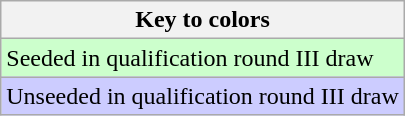<table class="wikitable">
<tr>
<th>Key to colors</th>
</tr>
<tr bgcolor=#ccffcc>
<td>Seeded in qualification round III draw</td>
</tr>
<tr bgcolor=#ccccff>
<td>Unseeded in qualification round III draw</td>
</tr>
</table>
